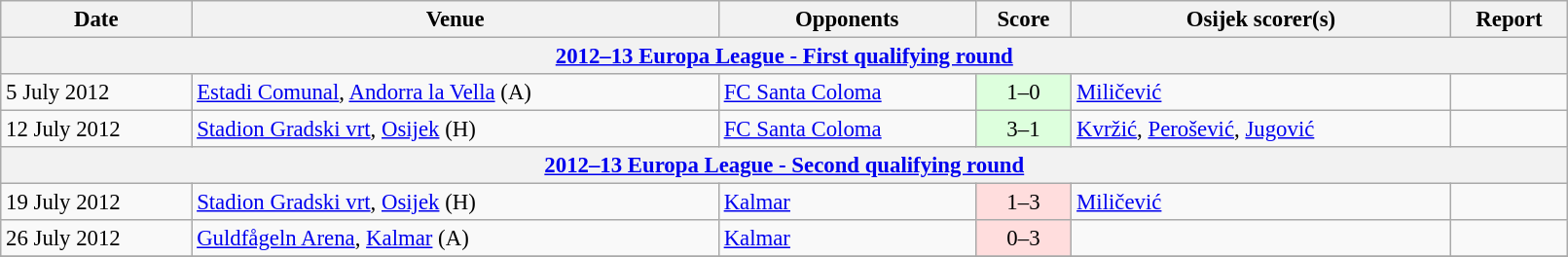<table class="wikitable" width=85%; style="text-align: left; font-size:95%;">
<tr>
<th>Date</th>
<th>Venue</th>
<th>Opponents</th>
<th>Score</th>
<th>Osijek scorer(s)</th>
<th>Report</th>
</tr>
<tr>
<th colspan=7><a href='#'>2012–13 Europa League - First qualifying round</a></th>
</tr>
<tr>
<td>5 July 2012</td>
<td><a href='#'>Estadi Comunal</a>, <a href='#'>Andorra la Vella</a> (A)</td>
<td> <a href='#'>FC Santa Coloma</a></td>
<td align=center bgcolor=ddffdd>1–0</td>
<td><a href='#'>Miličević</a></td>
<td></td>
</tr>
<tr>
<td>12 July 2012</td>
<td><a href='#'>Stadion Gradski vrt</a>, <a href='#'>Osijek</a> (H)</td>
<td> <a href='#'>FC Santa Coloma</a></td>
<td align=center bgcolor=ddffdd>3–1</td>
<td><a href='#'>Kvržić</a>, <a href='#'>Perošević</a>, <a href='#'>Jugović</a></td>
<td></td>
</tr>
<tr>
<th colspan=7><a href='#'>2012–13 Europa League - Second qualifying round</a></th>
</tr>
<tr>
<td>19 July 2012</td>
<td><a href='#'>Stadion Gradski vrt</a>, <a href='#'>Osijek</a> (H)</td>
<td> <a href='#'>Kalmar</a></td>
<td align=center bgcolor=ffdddd>1–3</td>
<td><a href='#'>Miličević</a></td>
<td></td>
</tr>
<tr>
<td>26 July 2012</td>
<td><a href='#'>Guldfågeln Arena</a>, <a href='#'>Kalmar</a> (A)</td>
<td> <a href='#'>Kalmar</a></td>
<td align=center bgcolor=ffdddd>0–3</td>
<td></td>
<td></td>
</tr>
<tr>
</tr>
</table>
